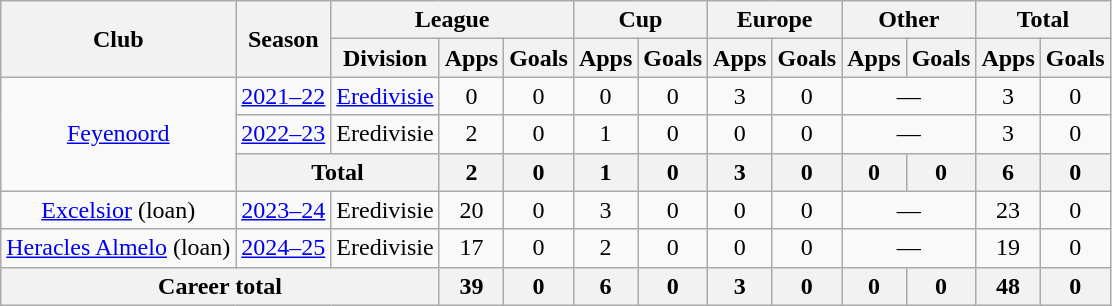<table class="wikitable" style="text-align:center">
<tr>
<th rowspan="2">Club</th>
<th rowspan="2">Season</th>
<th colspan="3">League</th>
<th colspan="2">Cup</th>
<th colspan="2">Europe</th>
<th colspan="2">Other</th>
<th colspan="2">Total</th>
</tr>
<tr>
<th>Division</th>
<th>Apps</th>
<th>Goals</th>
<th>Apps</th>
<th>Goals</th>
<th>Apps</th>
<th>Goals</th>
<th>Apps</th>
<th>Goals</th>
<th>Apps</th>
<th>Goals</th>
</tr>
<tr>
<td rowspan="3"><a href='#'>Feyenoord</a></td>
<td><a href='#'>2021–22</a></td>
<td><a href='#'>Eredivisie</a></td>
<td>0</td>
<td>0</td>
<td>0</td>
<td>0</td>
<td>3</td>
<td>0</td>
<td colspan="2">—</td>
<td>3</td>
<td>0</td>
</tr>
<tr>
<td><a href='#'>2022–23</a></td>
<td>Eredivisie</td>
<td>2</td>
<td>0</td>
<td>1</td>
<td>0</td>
<td>0</td>
<td>0</td>
<td colspan="2">—</td>
<td>3</td>
<td>0</td>
</tr>
<tr>
<th colspan="2">Total</th>
<th>2</th>
<th>0</th>
<th>1</th>
<th>0</th>
<th>3</th>
<th>0</th>
<th>0</th>
<th>0</th>
<th>6</th>
<th>0</th>
</tr>
<tr>
<td><a href='#'>Excelsior</a> (loan)</td>
<td><a href='#'>2023–24</a></td>
<td>Eredivisie</td>
<td>20</td>
<td>0</td>
<td>3</td>
<td>0</td>
<td>0</td>
<td>0</td>
<td colspan="2">—</td>
<td>23</td>
<td>0</td>
</tr>
<tr>
<td><a href='#'>Heracles Almelo</a> (loan)</td>
<td><a href='#'>2024–25</a></td>
<td>Eredivisie</td>
<td>17</td>
<td>0</td>
<td>2</td>
<td>0</td>
<td>0</td>
<td>0</td>
<td colspan="2">—</td>
<td>19</td>
<td>0</td>
</tr>
<tr>
<th colspan="3">Career total</th>
<th>39</th>
<th>0</th>
<th>6</th>
<th>0</th>
<th>3</th>
<th>0</th>
<th>0</th>
<th>0</th>
<th>48</th>
<th>0</th>
</tr>
</table>
